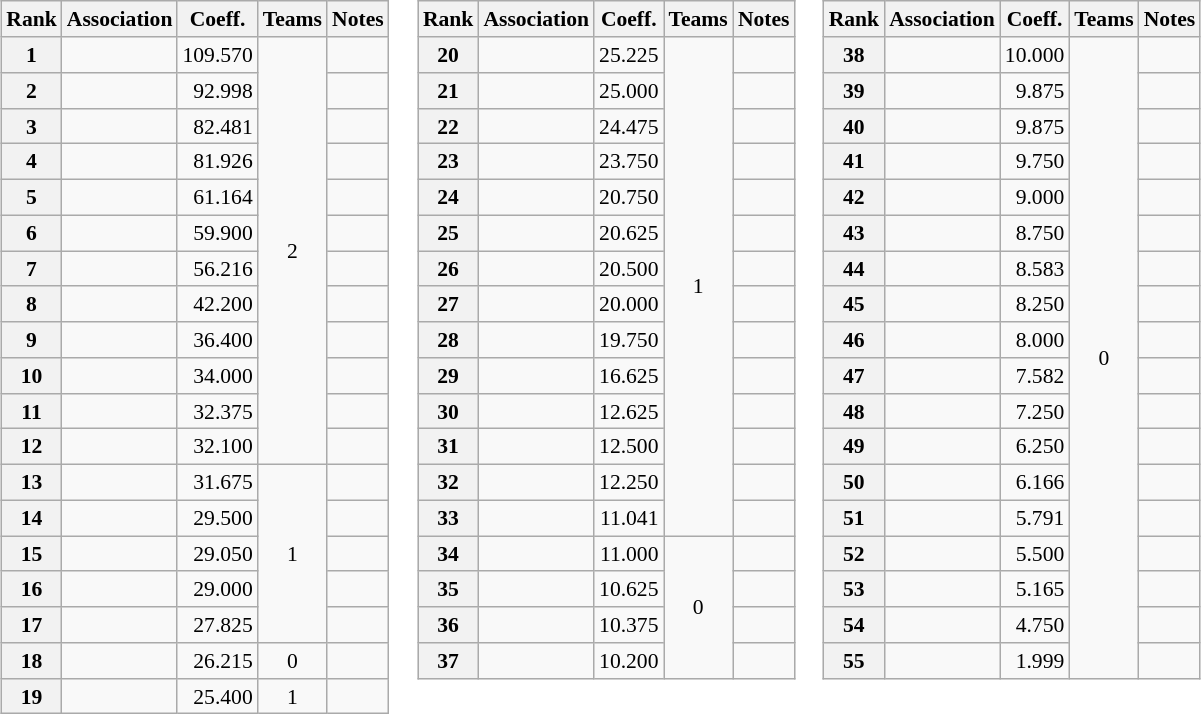<table>
<tr valign=top style="font-size:90%">
<td><br><table class="wikitable">
<tr>
<th>Rank</th>
<th>Association</th>
<th>Coeff.</th>
<th>Teams</th>
<th>Notes</th>
</tr>
<tr>
<th>1</th>
<td></td>
<td align=right>109.570</td>
<td rowspan="12" align="center">2</td>
<td></td>
</tr>
<tr>
<th>2</th>
<td></td>
<td align=right>92.998</td>
<td></td>
</tr>
<tr>
<th>3</th>
<td></td>
<td align=right>82.481</td>
<td></td>
</tr>
<tr>
<th>4</th>
<td></td>
<td align=right>81.926</td>
<td></td>
</tr>
<tr>
<th>5</th>
<td></td>
<td align=right>61.164</td>
<td></td>
</tr>
<tr>
<th>6</th>
<td></td>
<td align=right>59.900</td>
<td></td>
</tr>
<tr>
<th>7</th>
<td></td>
<td align=right>56.216</td>
<td></td>
</tr>
<tr>
<th>8</th>
<td></td>
<td align=right>42.200</td>
<td></td>
</tr>
<tr>
<th>9</th>
<td></td>
<td align=right>36.400</td>
<td></td>
</tr>
<tr>
<th>10</th>
<td></td>
<td align=right>34.000</td>
<td></td>
</tr>
<tr>
<th>11</th>
<td></td>
<td align=right>32.375</td>
<td></td>
</tr>
<tr>
<th>12</th>
<td></td>
<td align=right>32.100</td>
<td></td>
</tr>
<tr>
<th>13</th>
<td></td>
<td align=right>31.675</td>
<td rowspan="5" align="center">1</td>
<td></td>
</tr>
<tr>
<th>14</th>
<td></td>
<td align=right>29.500</td>
<td></td>
</tr>
<tr>
<th>15</th>
<td></td>
<td align=right>29.050</td>
<td></td>
</tr>
<tr>
<th>16</th>
<td></td>
<td align=right>29.000</td>
<td></td>
</tr>
<tr>
<th>17</th>
<td></td>
<td align=right>27.825</td>
<td></td>
</tr>
<tr>
<th>18</th>
<td></td>
<td align=right>26.215</td>
<td align=center>0</td>
<td></td>
</tr>
<tr>
<th>19</th>
<td></td>
<td align=right>25.400</td>
<td align=center>1</td>
<td></td>
</tr>
</table>
</td>
<td><br><table class="wikitable">
<tr>
<th>Rank</th>
<th>Association</th>
<th>Coeff.</th>
<th>Teams</th>
<th>Notes</th>
</tr>
<tr>
<th>20</th>
<td></td>
<td align=right>25.225</td>
<td rowspan="14" align="center">1</td>
<td> <br> </td>
</tr>
<tr>
<th>21</th>
<td></td>
<td align=right>25.000</td>
<td></td>
</tr>
<tr>
<th>22</th>
<td></td>
<td align=right>24.475</td>
<td></td>
</tr>
<tr>
<th>23</th>
<td></td>
<td align=right>23.750</td>
<td></td>
</tr>
<tr>
<th>24</th>
<td></td>
<td align=right>20.750</td>
<td></td>
</tr>
<tr>
<th>25</th>
<td></td>
<td align=right>20.625</td>
<td></td>
</tr>
<tr>
<th>26</th>
<td></td>
<td align=right>20.500</td>
<td></td>
</tr>
<tr>
<th>27</th>
<td></td>
<td align=right>20.000</td>
<td></td>
</tr>
<tr>
<th>28</th>
<td></td>
<td align=right>19.750</td>
<td></td>
</tr>
<tr>
<th>29</th>
<td></td>
<td align=right>16.625</td>
<td></td>
</tr>
<tr>
<th>30</th>
<td></td>
<td align=right>12.625</td>
<td></td>
</tr>
<tr>
<th>31</th>
<td></td>
<td align=right>12.500</td>
<td></td>
</tr>
<tr>
<th>32</th>
<td></td>
<td align=right>12.250</td>
<td></td>
</tr>
<tr>
<th>33</th>
<td></td>
<td align=right>11.041</td>
<td></td>
</tr>
<tr>
<th>34</th>
<td></td>
<td align=right>11.000</td>
<td rowspan="4" align="center">0</td>
<td></td>
</tr>
<tr>
<th>35</th>
<td></td>
<td align=right>10.625</td>
<td></td>
</tr>
<tr>
<th>36</th>
<td></td>
<td align=right>10.375</td>
<td></td>
</tr>
<tr>
<th>37</th>
<td></td>
<td align=right>10.200</td>
</tr>
</table>
</td>
<td><br><table class="wikitable">
<tr>
<th>Rank</th>
<th>Association</th>
<th>Coeff.</th>
<th>Teams</th>
<th>Notes</th>
</tr>
<tr>
<th>38</th>
<td></td>
<td align=right>10.000</td>
<td rowspan="18" align="center">0</td>
<td></td>
</tr>
<tr>
<th>39</th>
<td></td>
<td align=right>9.875</td>
<td></td>
</tr>
<tr>
<th>40</th>
<td></td>
<td align=right>9.875</td>
<td></td>
</tr>
<tr>
<th>41</th>
<td></td>
<td align=right>9.750</td>
<td></td>
</tr>
<tr>
<th>42</th>
<td></td>
<td align=right>9.000</td>
<td></td>
</tr>
<tr>
<th>43</th>
<td></td>
<td align=right>8.750</td>
<td></td>
</tr>
<tr>
<th>44</th>
<td></td>
<td align=right>8.583</td>
<td></td>
</tr>
<tr>
<th>45</th>
<td></td>
<td align=right>8.250</td>
<td></td>
</tr>
<tr>
<th>46</th>
<td></td>
<td align=right>8.000</td>
<td></td>
</tr>
<tr>
<th>47</th>
<td></td>
<td align=right>7.582</td>
<td></td>
</tr>
<tr>
<th>48</th>
<td></td>
<td align=right>7.250</td>
<td></td>
</tr>
<tr>
<th>49</th>
<td></td>
<td align=right>6.250</td>
<td></td>
</tr>
<tr>
<th>50</th>
<td></td>
<td align=right>6.166</td>
<td></td>
</tr>
<tr>
<th>51</th>
<td></td>
<td align=right>5.791</td>
<td></td>
</tr>
<tr>
<th>52</th>
<td></td>
<td align=right>5.500</td>
<td></td>
</tr>
<tr>
<th>53</th>
<td></td>
<td align=right>5.165</td>
<td></td>
</tr>
<tr>
<th>54</th>
<td></td>
<td align=right>4.750</td>
<td></td>
</tr>
<tr>
<th>55</th>
<td></td>
<td align=right>1.999</td>
<td></td>
</tr>
</table>
</td>
</tr>
</table>
